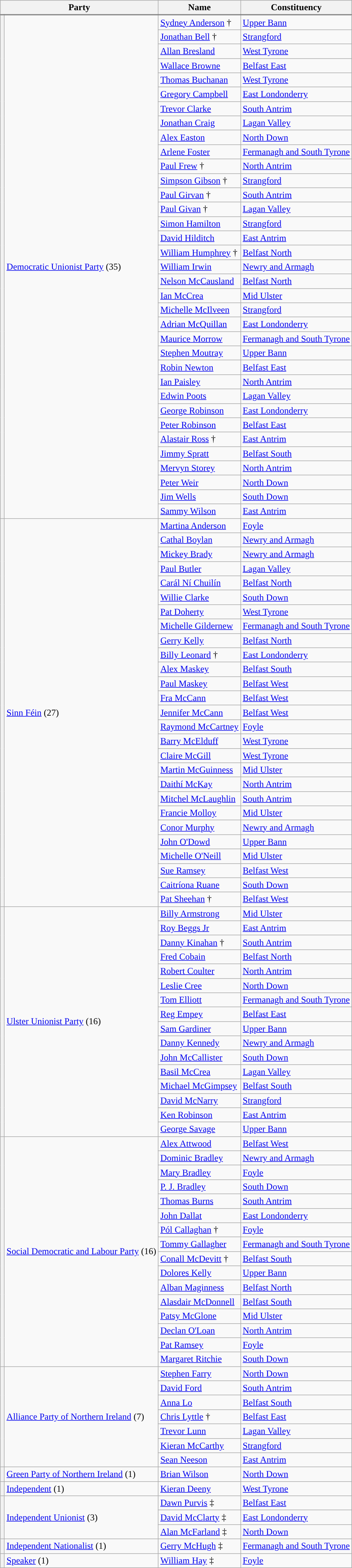<table class="wikitable">
<tr style="border-bottom: 2px solid gray;">
<th colspan=2>Party</th>
<th>Name</th>
<th>Constituency</th>
</tr>
<tr>
<th rowspan="35" style="background-color: "></th>
<td rowspan="35"><a href='#'>Democratic Unionist Party</a> (35)</td>
<td><a href='#'>Sydney Anderson</a> †</td>
<td><a href='#'>Upper Bann</a></td>
</tr>
<tr>
<td><a href='#'>Jonathan Bell</a> †</td>
<td><a href='#'>Strangford</a></td>
</tr>
<tr>
<td><a href='#'>Allan Bresland</a></td>
<td><a href='#'>West Tyrone</a></td>
</tr>
<tr>
<td><a href='#'>Wallace Browne</a></td>
<td><a href='#'>Belfast East</a></td>
</tr>
<tr>
<td><a href='#'>Thomas Buchanan</a></td>
<td><a href='#'>West Tyrone</a></td>
</tr>
<tr>
<td><a href='#'>Gregory Campbell</a></td>
<td><a href='#'>East Londonderry</a></td>
</tr>
<tr>
<td><a href='#'>Trevor Clarke</a></td>
<td><a href='#'>South Antrim</a></td>
</tr>
<tr>
<td><a href='#'>Jonathan Craig</a></td>
<td><a href='#'>Lagan Valley</a></td>
</tr>
<tr>
<td><a href='#'>Alex Easton</a></td>
<td><a href='#'>North Down</a></td>
</tr>
<tr>
<td><a href='#'>Arlene Foster</a></td>
<td><a href='#'>Fermanagh and South Tyrone</a></td>
</tr>
<tr>
<td><a href='#'>Paul Frew</a> †</td>
<td><a href='#'>North Antrim</a></td>
</tr>
<tr>
<td><a href='#'>Simpson Gibson</a> †</td>
<td><a href='#'>Strangford</a></td>
</tr>
<tr>
<td><a href='#'>Paul Girvan</a> †</td>
<td><a href='#'>South Antrim</a></td>
</tr>
<tr>
<td><a href='#'>Paul Givan</a> †</td>
<td><a href='#'>Lagan Valley</a></td>
</tr>
<tr>
<td><a href='#'>Simon Hamilton</a></td>
<td><a href='#'>Strangford</a></td>
</tr>
<tr>
<td><a href='#'>David Hilditch</a></td>
<td><a href='#'>East Antrim</a></td>
</tr>
<tr>
<td><a href='#'>William Humphrey</a> †</td>
<td><a href='#'>Belfast North</a></td>
</tr>
<tr>
<td><a href='#'>William Irwin</a></td>
<td><a href='#'>Newry and Armagh</a></td>
</tr>
<tr>
<td><a href='#'>Nelson McCausland</a></td>
<td><a href='#'>Belfast North</a></td>
</tr>
<tr>
<td><a href='#'>Ian McCrea</a></td>
<td><a href='#'>Mid Ulster</a></td>
</tr>
<tr>
<td><a href='#'>Michelle McIlveen</a></td>
<td><a href='#'>Strangford</a></td>
</tr>
<tr>
<td><a href='#'>Adrian McQuillan</a></td>
<td><a href='#'>East Londonderry</a></td>
</tr>
<tr>
<td><a href='#'>Maurice Morrow</a></td>
<td><a href='#'>Fermanagh and South Tyrone</a></td>
</tr>
<tr>
<td><a href='#'>Stephen Moutray</a></td>
<td><a href='#'>Upper Bann</a></td>
</tr>
<tr>
<td><a href='#'>Robin Newton</a></td>
<td><a href='#'>Belfast East</a></td>
</tr>
<tr>
<td><a href='#'>Ian Paisley</a></td>
<td><a href='#'>North Antrim</a></td>
</tr>
<tr>
<td><a href='#'>Edwin Poots</a></td>
<td><a href='#'>Lagan Valley</a></td>
</tr>
<tr>
<td><a href='#'>George Robinson</a></td>
<td><a href='#'>East Londonderry</a></td>
</tr>
<tr>
<td><a href='#'>Peter Robinson</a></td>
<td><a href='#'>Belfast East</a></td>
</tr>
<tr>
<td><a href='#'>Alastair Ross</a> †</td>
<td><a href='#'>East Antrim</a></td>
</tr>
<tr>
<td><a href='#'>Jimmy Spratt</a></td>
<td><a href='#'>Belfast South</a></td>
</tr>
<tr>
<td><a href='#'>Mervyn Storey</a></td>
<td><a href='#'>North Antrim</a></td>
</tr>
<tr>
<td><a href='#'>Peter Weir</a></td>
<td><a href='#'>North Down</a></td>
</tr>
<tr>
<td><a href='#'>Jim Wells</a></td>
<td><a href='#'>South Down</a></td>
</tr>
<tr>
<td><a href='#'>Sammy Wilson</a></td>
<td><a href='#'>East Antrim</a></td>
</tr>
<tr>
<th rowspan="27" style="background-color: "></th>
<td rowspan="27"><a href='#'>Sinn Féin</a> (27)</td>
<td><a href='#'>Martina Anderson</a></td>
<td><a href='#'>Foyle</a></td>
</tr>
<tr>
<td><a href='#'>Cathal Boylan</a></td>
<td><a href='#'>Newry and Armagh</a></td>
</tr>
<tr>
<td><a href='#'>Mickey Brady</a></td>
<td><a href='#'>Newry and Armagh</a></td>
</tr>
<tr>
<td><a href='#'>Paul Butler</a></td>
<td><a href='#'>Lagan Valley</a></td>
</tr>
<tr>
<td><a href='#'>Carál Ní Chuilín</a></td>
<td><a href='#'>Belfast North</a></td>
</tr>
<tr>
<td><a href='#'>Willie Clarke</a></td>
<td><a href='#'>South Down</a></td>
</tr>
<tr>
<td><a href='#'>Pat Doherty</a></td>
<td><a href='#'>West Tyrone</a></td>
</tr>
<tr>
<td><a href='#'>Michelle Gildernew</a></td>
<td><a href='#'>Fermanagh and South Tyrone</a></td>
</tr>
<tr>
<td><a href='#'>Gerry Kelly</a></td>
<td><a href='#'>Belfast North</a></td>
</tr>
<tr>
<td><a href='#'>Billy Leonard</a> †</td>
<td><a href='#'>East Londonderry</a></td>
</tr>
<tr>
<td><a href='#'>Alex Maskey</a></td>
<td><a href='#'>Belfast South</a></td>
</tr>
<tr>
<td><a href='#'>Paul Maskey</a></td>
<td><a href='#'>Belfast West</a></td>
</tr>
<tr>
<td><a href='#'>Fra McCann</a></td>
<td><a href='#'>Belfast West</a></td>
</tr>
<tr>
<td><a href='#'>Jennifer McCann</a></td>
<td><a href='#'>Belfast West</a></td>
</tr>
<tr>
<td><a href='#'>Raymond McCartney</a></td>
<td><a href='#'>Foyle</a></td>
</tr>
<tr>
<td><a href='#'>Barry McElduff</a></td>
<td><a href='#'>West Tyrone</a></td>
</tr>
<tr>
<td><a href='#'>Claire McGill</a></td>
<td><a href='#'>West Tyrone</a></td>
</tr>
<tr>
<td><a href='#'>Martin McGuinness</a></td>
<td><a href='#'>Mid Ulster</a></td>
</tr>
<tr>
<td><a href='#'>Daithí McKay</a></td>
<td><a href='#'>North Antrim</a></td>
</tr>
<tr>
<td><a href='#'>Mitchel McLaughlin</a></td>
<td><a href='#'>South Antrim</a></td>
</tr>
<tr>
<td><a href='#'>Francie Molloy</a></td>
<td><a href='#'>Mid Ulster</a></td>
</tr>
<tr>
<td><a href='#'>Conor Murphy</a></td>
<td><a href='#'>Newry and Armagh</a></td>
</tr>
<tr>
<td><a href='#'>John O'Dowd</a></td>
<td><a href='#'>Upper Bann</a></td>
</tr>
<tr>
<td><a href='#'>Michelle O'Neill</a></td>
<td><a href='#'>Mid Ulster</a></td>
</tr>
<tr>
<td><a href='#'>Sue Ramsey</a></td>
<td><a href='#'>Belfast West</a></td>
</tr>
<tr>
<td><a href='#'>Caitríona Ruane</a></td>
<td><a href='#'>South Down</a></td>
</tr>
<tr>
<td><a href='#'>Pat Sheehan</a> †</td>
<td><a href='#'>Belfast West</a></td>
</tr>
<tr>
<th rowspan="16" style="background-color: "></th>
<td rowspan="16"><a href='#'>Ulster Unionist Party</a> (16)</td>
<td><a href='#'>Billy Armstrong</a></td>
<td><a href='#'>Mid Ulster</a></td>
</tr>
<tr>
<td><a href='#'>Roy Beggs Jr</a></td>
<td><a href='#'>East Antrim</a></td>
</tr>
<tr>
<td><a href='#'>Danny Kinahan</a> †</td>
<td><a href='#'>South Antrim</a></td>
</tr>
<tr>
<td><a href='#'>Fred Cobain</a></td>
<td><a href='#'>Belfast North</a></td>
</tr>
<tr>
<td><a href='#'>Robert Coulter</a></td>
<td><a href='#'>North Antrim</a></td>
</tr>
<tr>
<td><a href='#'>Leslie Cree</a></td>
<td><a href='#'>North Down</a></td>
</tr>
<tr>
<td><a href='#'>Tom Elliott</a></td>
<td><a href='#'>Fermanagh and South Tyrone</a></td>
</tr>
<tr>
<td><a href='#'>Reg Empey</a></td>
<td><a href='#'>Belfast East</a></td>
</tr>
<tr>
<td><a href='#'>Sam Gardiner</a></td>
<td><a href='#'>Upper Bann</a></td>
</tr>
<tr>
<td><a href='#'>Danny Kennedy</a></td>
<td><a href='#'>Newry and Armagh</a></td>
</tr>
<tr>
<td><a href='#'>John McCallister</a></td>
<td><a href='#'>South Down</a></td>
</tr>
<tr>
<td><a href='#'>Basil McCrea</a></td>
<td><a href='#'>Lagan Valley</a></td>
</tr>
<tr>
<td><a href='#'>Michael McGimpsey</a></td>
<td><a href='#'>Belfast South</a></td>
</tr>
<tr>
<td><a href='#'>David McNarry</a></td>
<td><a href='#'>Strangford</a></td>
</tr>
<tr>
<td><a href='#'>Ken Robinson</a></td>
<td><a href='#'>East Antrim</a></td>
</tr>
<tr>
<td><a href='#'>George Savage</a></td>
<td><a href='#'>Upper Bann</a></td>
</tr>
<tr>
<th rowspan="16" style="background-color: "></th>
<td rowspan="16"><a href='#'>Social Democratic and Labour Party</a> (16)</td>
<td><a href='#'>Alex Attwood</a></td>
<td><a href='#'>Belfast West</a></td>
</tr>
<tr>
<td><a href='#'>Dominic Bradley</a></td>
<td><a href='#'>Newry and Armagh</a></td>
</tr>
<tr>
<td><a href='#'>Mary Bradley</a></td>
<td><a href='#'>Foyle</a></td>
</tr>
<tr>
<td><a href='#'>P. J. Bradley</a></td>
<td><a href='#'>South Down</a></td>
</tr>
<tr>
<td><a href='#'>Thomas Burns</a></td>
<td><a href='#'>South Antrim</a></td>
</tr>
<tr>
<td><a href='#'>John Dallat</a></td>
<td><a href='#'>East Londonderry</a></td>
</tr>
<tr>
<td><a href='#'>Pól Callaghan</a> †</td>
<td><a href='#'>Foyle</a></td>
</tr>
<tr>
<td><a href='#'>Tommy Gallagher</a></td>
<td><a href='#'>Fermanagh and South Tyrone</a></td>
</tr>
<tr>
<td><a href='#'>Conall McDevitt</a> †</td>
<td><a href='#'>Belfast South</a></td>
</tr>
<tr>
<td><a href='#'>Dolores Kelly</a></td>
<td><a href='#'>Upper Bann</a></td>
</tr>
<tr>
<td><a href='#'>Alban Maginness</a></td>
<td><a href='#'>Belfast North</a></td>
</tr>
<tr>
<td><a href='#'>Alasdair McDonnell</a></td>
<td><a href='#'>Belfast South</a></td>
</tr>
<tr>
<td><a href='#'>Patsy McGlone</a></td>
<td><a href='#'>Mid Ulster</a></td>
</tr>
<tr>
<td><a href='#'>Declan O'Loan</a></td>
<td><a href='#'>North Antrim</a></td>
</tr>
<tr>
<td><a href='#'>Pat Ramsey</a></td>
<td><a href='#'>Foyle</a></td>
</tr>
<tr>
<td><a href='#'>Margaret Ritchie</a></td>
<td><a href='#'>South Down</a></td>
</tr>
<tr>
<th rowspan="7" style="background-color: "></th>
<td rowspan="7"><a href='#'>Alliance Party of Northern Ireland</a> (7)</td>
<td><a href='#'>Stephen Farry</a></td>
<td><a href='#'>North Down</a></td>
</tr>
<tr>
<td><a href='#'>David Ford</a></td>
<td><a href='#'>South Antrim</a></td>
</tr>
<tr>
<td><a href='#'>Anna Lo</a></td>
<td><a href='#'>Belfast South</a></td>
</tr>
<tr>
<td><a href='#'>Chris Lyttle</a> †</td>
<td><a href='#'>Belfast East</a></td>
</tr>
<tr>
<td><a href='#'>Trevor Lunn</a></td>
<td><a href='#'>Lagan Valley</a></td>
</tr>
<tr>
<td><a href='#'>Kieran McCarthy</a></td>
<td><a href='#'>Strangford</a></td>
</tr>
<tr>
<td><a href='#'>Sean Neeson</a></td>
<td><a href='#'>East Antrim</a></td>
</tr>
<tr>
<th rowspan="1" style="background-color: "></th>
<td rowspan="1"><a href='#'>Green Party of Northern Ireland</a> (1)</td>
<td><a href='#'>Brian Wilson</a></td>
<td><a href='#'>North Down</a></td>
</tr>
<tr>
<th rowspan="1" style="background-color: "></th>
<td rowspan="1"><a href='#'>Independent</a> (1)</td>
<td><a href='#'>Kieran Deeny</a></td>
<td><a href='#'>West Tyrone</a></td>
</tr>
<tr>
<th rowspan="3" style="background-color: "></th>
<td rowspan="3"><a href='#'>Independent Unionist</a> (3)</td>
<td><a href='#'>Dawn Purvis</a> ‡</td>
<td><a href='#'>Belfast East</a></td>
</tr>
<tr>
<td><a href='#'>David McClarty</a> ‡</td>
<td><a href='#'>East Londonderry</a></td>
</tr>
<tr>
<td><a href='#'>Alan McFarland</a> ‡</td>
<td><a href='#'>North Down</a></td>
</tr>
<tr>
<th rowspan="1" style="background-color: "></th>
<td rowspan="1"><a href='#'>Independent Nationalist</a> (1)</td>
<td><a href='#'>Gerry McHugh</a> ‡</td>
<td><a href='#'>Fermanagh and South Tyrone</a></td>
</tr>
<tr>
<th rowspan="1" style="background-color: "></th>
<td rowspan="1"><a href='#'>Speaker</a> (1)</td>
<td><a href='#'>William Hay</a> ‡</td>
<td><a href='#'>Foyle</a></td>
</tr>
</table>
